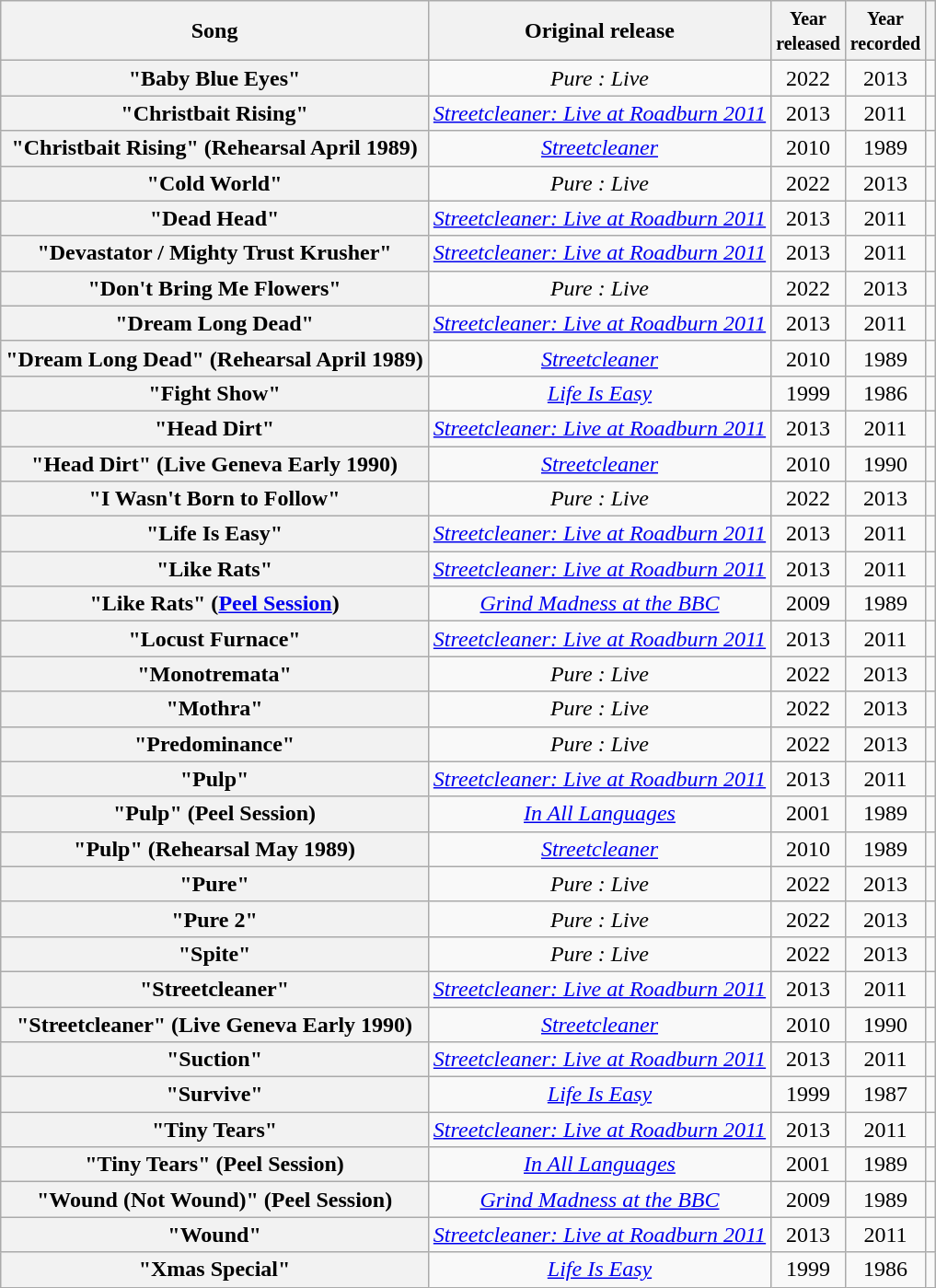<table class="wikitable sortable plainrowheaders" style="text-align:center;">
<tr>
<th scope="col">Song</th>
<th scope="col" data-sort-type="text">Original release</th>
<th scope="col"><small>Year<br>released</small></th>
<th scope="col"><small>Year<br>recorded</small></th>
<th scope="col" class="unsortable"></th>
</tr>
<tr>
<th scope=row>"Baby Blue Eyes"</th>
<td><em>Pure : Live</em></td>
<td>2022</td>
<td>2013</td>
<td></td>
</tr>
<tr>
<th scope=row>"Christbait Rising"</th>
<td><em><a href='#'>Streetcleaner: Live at Roadburn 2011</a></em></td>
<td>2013</td>
<td>2011</td>
<td></td>
</tr>
<tr>
<th scope=row>"Christbait Rising" (Rehearsal April 1989)</th>
<td><em><a href='#'>Streetcleaner</a></em></td>
<td>2010</td>
<td>1989</td>
<td></td>
</tr>
<tr>
<th scope=row>"Cold World"</th>
<td><em>Pure : Live</em></td>
<td>2022</td>
<td>2013</td>
<td></td>
</tr>
<tr>
<th scope=row>"Dead Head"</th>
<td><em><a href='#'>Streetcleaner: Live at Roadburn 2011</a></em></td>
<td>2013</td>
<td>2011</td>
<td></td>
</tr>
<tr>
<th scope=row>"Devastator / Mighty Trust Krusher"</th>
<td><em><a href='#'>Streetcleaner: Live at Roadburn 2011</a></em></td>
<td>2013</td>
<td>2011</td>
<td></td>
</tr>
<tr>
<th scope=row>"Don't Bring Me Flowers"</th>
<td><em>Pure : Live</em></td>
<td>2022</td>
<td>2013</td>
<td></td>
</tr>
<tr>
<th scope=row>"Dream Long Dead"</th>
<td><em><a href='#'>Streetcleaner: Live at Roadburn 2011</a></em></td>
<td>2013</td>
<td>2011</td>
<td></td>
</tr>
<tr>
<th scope=row>"Dream Long Dead" (Rehearsal April 1989)</th>
<td><em><a href='#'>Streetcleaner</a></em></td>
<td>2010</td>
<td>1989</td>
<td></td>
</tr>
<tr>
<th scope=row>"Fight Show"</th>
<td><em><a href='#'>Life Is Easy</a></em></td>
<td>1999</td>
<td>1986</td>
<td></td>
</tr>
<tr>
<th scope=row>"Head Dirt"</th>
<td><em><a href='#'>Streetcleaner: Live at Roadburn 2011</a></em></td>
<td>2013</td>
<td>2011</td>
<td></td>
</tr>
<tr>
<th scope=row>"Head Dirt" (Live Geneva Early 1990)</th>
<td><em><a href='#'>Streetcleaner</a></em></td>
<td>2010</td>
<td>1990</td>
<td></td>
</tr>
<tr>
<th scope=row>"I Wasn't Born to Follow"</th>
<td><em>Pure : Live</em></td>
<td>2022</td>
<td>2013</td>
<td></td>
</tr>
<tr>
<th scope=row>"Life Is Easy"</th>
<td><em><a href='#'>Streetcleaner: Live at Roadburn 2011</a></em></td>
<td>2013</td>
<td>2011</td>
<td></td>
</tr>
<tr>
<th scope=row>"Like Rats"</th>
<td><em><a href='#'>Streetcleaner: Live at Roadburn 2011</a></em></td>
<td>2013</td>
<td>2011</td>
<td></td>
</tr>
<tr>
<th scope=row>"Like Rats" (<a href='#'>Peel Session</a>)</th>
<td><em><a href='#'>Grind Madness at the BBC</a></em></td>
<td>2009</td>
<td>1989</td>
<td></td>
</tr>
<tr>
<th scope=row>"Locust Furnace"</th>
<td><em><a href='#'>Streetcleaner: Live at Roadburn 2011</a></em></td>
<td>2013</td>
<td>2011</td>
<td></td>
</tr>
<tr>
<th scope=row>"Monotremata"</th>
<td><em>Pure : Live</em></td>
<td>2022</td>
<td>2013</td>
<td></td>
</tr>
<tr>
<th scope=row>"Mothra"</th>
<td><em>Pure : Live</em></td>
<td>2022</td>
<td>2013</td>
<td></td>
</tr>
<tr>
<th scope=row>"Predominance"</th>
<td><em>Pure : Live</em></td>
<td>2022</td>
<td>2013</td>
<td></td>
</tr>
<tr>
<th scope=row>"Pulp"</th>
<td><em><a href='#'>Streetcleaner: Live at Roadburn 2011</a></em></td>
<td>2013</td>
<td>2011</td>
<td></td>
</tr>
<tr>
<th scope=row>"Pulp" (Peel Session)</th>
<td><em><a href='#'>In All Languages</a></em></td>
<td>2001</td>
<td>1989</td>
<td></td>
</tr>
<tr>
<th scope=row>"Pulp" (Rehearsal May 1989)</th>
<td><em><a href='#'>Streetcleaner</a></em></td>
<td>2010</td>
<td>1989</td>
<td></td>
</tr>
<tr>
<th scope=row>"Pure"</th>
<td><em>Pure : Live</em></td>
<td>2022</td>
<td>2013</td>
<td></td>
</tr>
<tr>
<th scope=row>"Pure 2"</th>
<td><em>Pure : Live</em></td>
<td>2022</td>
<td>2013</td>
<td></td>
</tr>
<tr>
<th scope=row>"Spite"</th>
<td><em>Pure : Live</em></td>
<td>2022</td>
<td>2013</td>
<td></td>
</tr>
<tr>
<th scope=row>"Streetcleaner"</th>
<td><em><a href='#'>Streetcleaner: Live at Roadburn 2011</a></em></td>
<td>2013</td>
<td>2011</td>
<td></td>
</tr>
<tr>
<th scope=row>"Streetcleaner" (Live Geneva Early 1990)</th>
<td><em><a href='#'>Streetcleaner</a></em></td>
<td>2010</td>
<td>1990</td>
<td></td>
</tr>
<tr>
<th scope=row>"Suction"</th>
<td><em><a href='#'>Streetcleaner: Live at Roadburn 2011</a></em></td>
<td>2013</td>
<td>2011</td>
<td></td>
</tr>
<tr>
<th scope=row>"Survive"</th>
<td><em><a href='#'>Life Is Easy</a></em></td>
<td>1999</td>
<td>1987</td>
<td></td>
</tr>
<tr>
<th scope=row>"Tiny Tears"</th>
<td><em><a href='#'>Streetcleaner: Live at Roadburn 2011</a></em></td>
<td>2013</td>
<td>2011</td>
<td></td>
</tr>
<tr>
<th scope=row>"Tiny Tears" (Peel Session)</th>
<td><em><a href='#'>In All Languages</a></em></td>
<td>2001</td>
<td>1989</td>
<td></td>
</tr>
<tr>
<th scope=row>"Wound (Not Wound)" (Peel Session)</th>
<td><em><a href='#'>Grind Madness at the BBC</a></em></td>
<td>2009</td>
<td>1989</td>
<td></td>
</tr>
<tr>
<th scope=row>"Wound"</th>
<td><em><a href='#'>Streetcleaner: Live at Roadburn 2011</a></em></td>
<td>2013</td>
<td>2011</td>
<td></td>
</tr>
<tr>
<th scope=row>"Xmas Special"</th>
<td><em><a href='#'>Life Is Easy</a></em></td>
<td>1999</td>
<td>1986</td>
<td></td>
</tr>
</table>
